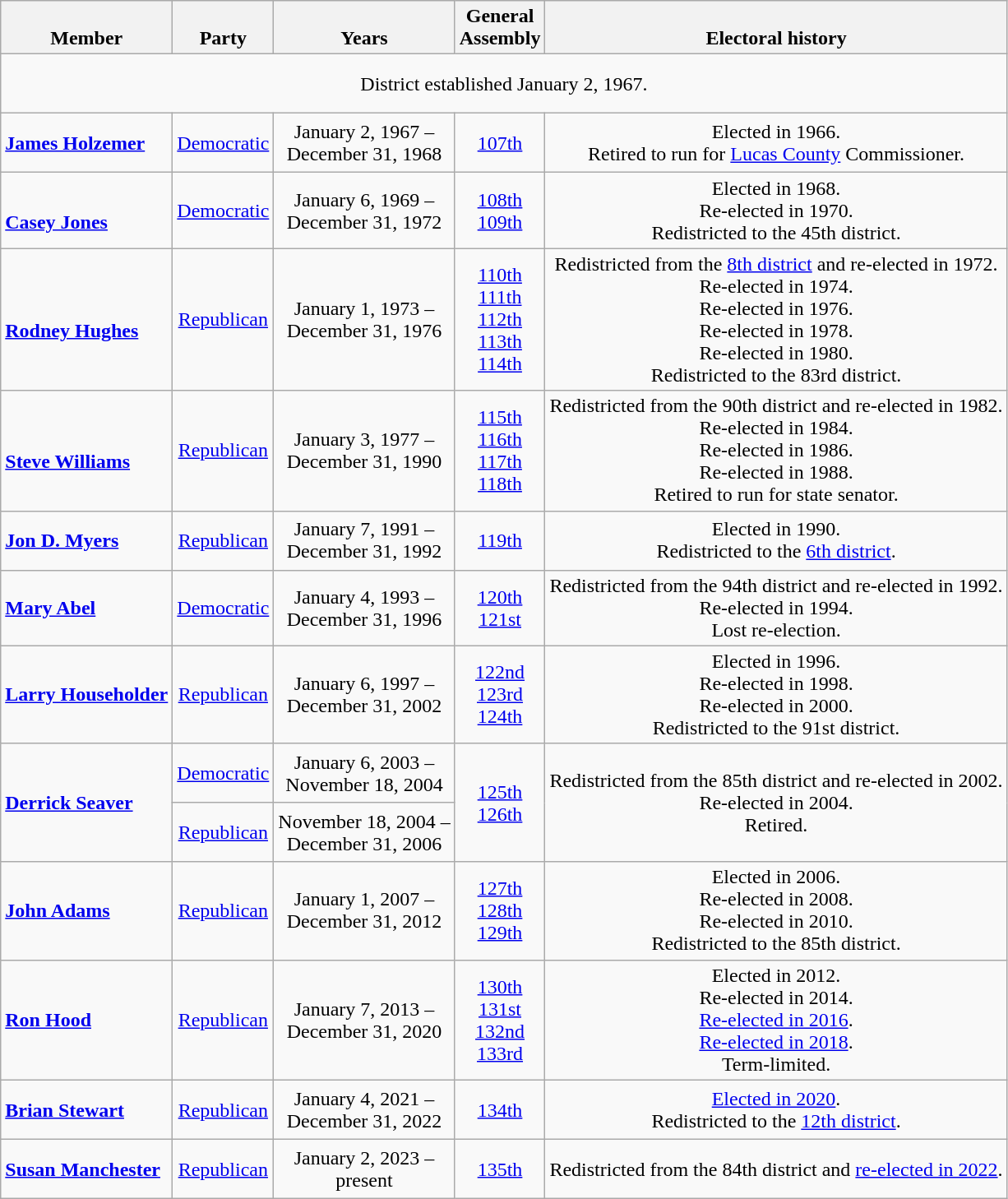<table class=wikitable style="text-align:center">
<tr valign=bottom>
<th>Member</th>
<th>Party</th>
<th>Years</th>
<th>General<br>Assembly</th>
<th>Electoral history</th>
</tr>
<tr style="height:3em">
<td colspan=5>District established January 2, 1967.</td>
</tr>
<tr style="height:3em">
<td align=left><strong><a href='#'>James Holzemer</a></strong><br></td>
<td><a href='#'>Democratic</a></td>
<td>January 2, 1967 –<br>December 31, 1968</td>
<td><a href='#'>107th</a></td>
<td>Elected in 1966.<br>Retired to run for <a href='#'>Lucas County</a> Commissioner.</td>
</tr>
<tr style="height:3em">
<td align=left><br><strong><a href='#'>Casey Jones</a></strong><br></td>
<td><a href='#'>Democratic</a></td>
<td>January 6, 1969 –<br>December 31, 1972</td>
<td><a href='#'>108th</a><br><a href='#'>109th</a></td>
<td>Elected in 1968.<br>Re-elected in 1970.<br>Redistricted to the 45th district.</td>
</tr>
<tr style="height:3em">
<td align=left><br><strong><a href='#'>Rodney Hughes</a></strong><br></td>
<td><a href='#'>Republican</a></td>
<td>January 1, 1973 –<br>December 31, 1976</td>
<td><a href='#'>110th</a><br><a href='#'>111th</a><br><a href='#'>112th</a><br><a href='#'>113th</a><br><a href='#'>114th</a></td>
<td>Redistricted from the <a href='#'>8th district</a> and re-elected in 1972.<br>Re-elected in 1974.<br>Re-elected in 1976.<br>Re-elected in 1978.<br>Re-elected in 1980.<br>Redistricted to the 83rd district.</td>
</tr>
<tr style="height:3em">
<td align=left><br><strong><a href='#'>Steve Williams</a></strong><br></td>
<td><a href='#'>Republican</a></td>
<td>January 3, 1977 –<br>December 31, 1990</td>
<td><a href='#'>115th</a><br><a href='#'>116th</a><br><a href='#'>117th</a><br><a href='#'>118th</a></td>
<td>Redistricted from the 90th district and re-elected in 1982.<br>Re-elected in 1984.<br>Re-elected in 1986.<br>Re-elected in 1988.<br>Retired to run for state senator.</td>
</tr>
<tr style="height:3em">
<td align=left><strong><a href='#'>Jon D. Myers</a></strong><br></td>
<td><a href='#'>Republican</a></td>
<td>January 7, 1991 –<br>December 31, 1992</td>
<td><a href='#'>119th</a></td>
<td>Elected in 1990.<br>Redistricted to the <a href='#'>6th district</a>.</td>
</tr>
<tr style="height:3em">
<td align=left><strong><a href='#'>Mary Abel</a></strong><br></td>
<td><a href='#'>Democratic</a></td>
<td>January 4, 1993 –<br>December 31, 1996</td>
<td><a href='#'>120th</a><br><a href='#'>121st</a></td>
<td>Redistricted from the 94th district and re-elected in 1992.<br>Re-elected in 1994.<br>Lost re-election.</td>
</tr>
<tr style="height:3em">
<td align=left><strong><a href='#'>Larry Householder</a></strong><br></td>
<td><a href='#'>Republican</a></td>
<td>January 6, 1997 –<br>December 31, 2002</td>
<td><a href='#'>122nd</a><br><a href='#'>123rd</a><br><a href='#'>124th</a></td>
<td>Elected in 1996.<br>Re-elected in 1998.<br>Re-elected in 2000.<br>Redistricted to the 91st district.</td>
</tr>
<tr style="height:3em">
<td rowspan=2 align=left><strong><a href='#'>Derrick Seaver</a></strong><br></td>
<td><a href='#'>Democratic</a></td>
<td nowrap>January 6, 2003 –<br>November 18, 2004</td>
<td rowspan=2><a href='#'>125th</a><br><a href='#'>126th</a></td>
<td rowspan=2>Redistricted from the 85th district and re-elected in 2002.<br>Re-elected in 2004.<br>Retired.</td>
</tr>
<tr style="height:3em">
<td><a href='#'>Republican</a></td>
<td nowrap>November 18, 2004 –<br>December 31, 2006</td>
</tr>
<tr style="height:3em">
<td align=left><strong><a href='#'>John Adams</a></strong><br></td>
<td><a href='#'>Republican</a></td>
<td>January 1, 2007 –<br>December 31, 2012</td>
<td><a href='#'>127th</a><br><a href='#'>128th</a><br><a href='#'>129th</a></td>
<td>Elected in 2006.<br>Re-elected in 2008.<br>Re-elected in 2010.<br>Redistricted to the 85th district.</td>
</tr>
<tr style="height:3em">
<td align=left><strong><a href='#'>Ron Hood</a></strong><br></td>
<td><a href='#'>Republican</a></td>
<td>January 7, 2013 –<br>December 31, 2020</td>
<td><a href='#'>130th</a><br><a href='#'>131st</a><br><a href='#'>132nd</a><br><a href='#'>133rd</a></td>
<td>Elected in 2012.<br>Re-elected in 2014.<br><a href='#'>Re-elected in 2016</a>.<br><a href='#'>Re-elected in 2018</a>.<br>Term-limited.</td>
</tr>
<tr style="height:3em">
<td align=left><strong><a href='#'>Brian Stewart</a></strong><br></td>
<td><a href='#'>Republican</a></td>
<td>January 4, 2021 –<br>December 31, 2022</td>
<td><a href='#'>134th</a></td>
<td><a href='#'>Elected in 2020</a>.<br>Redistricted to the <a href='#'>12th district</a>.</td>
</tr>
<tr style="height:3em">
<td align=left><strong><a href='#'>Susan Manchester</a></strong><br></td>
<td><a href='#'>Republican</a></td>
<td>January 2, 2023 –<br>present</td>
<td><a href='#'>135th</a></td>
<td>Redistricted from the 84th district and <a href='#'>re-elected in 2022</a>.</td>
</tr>
</table>
